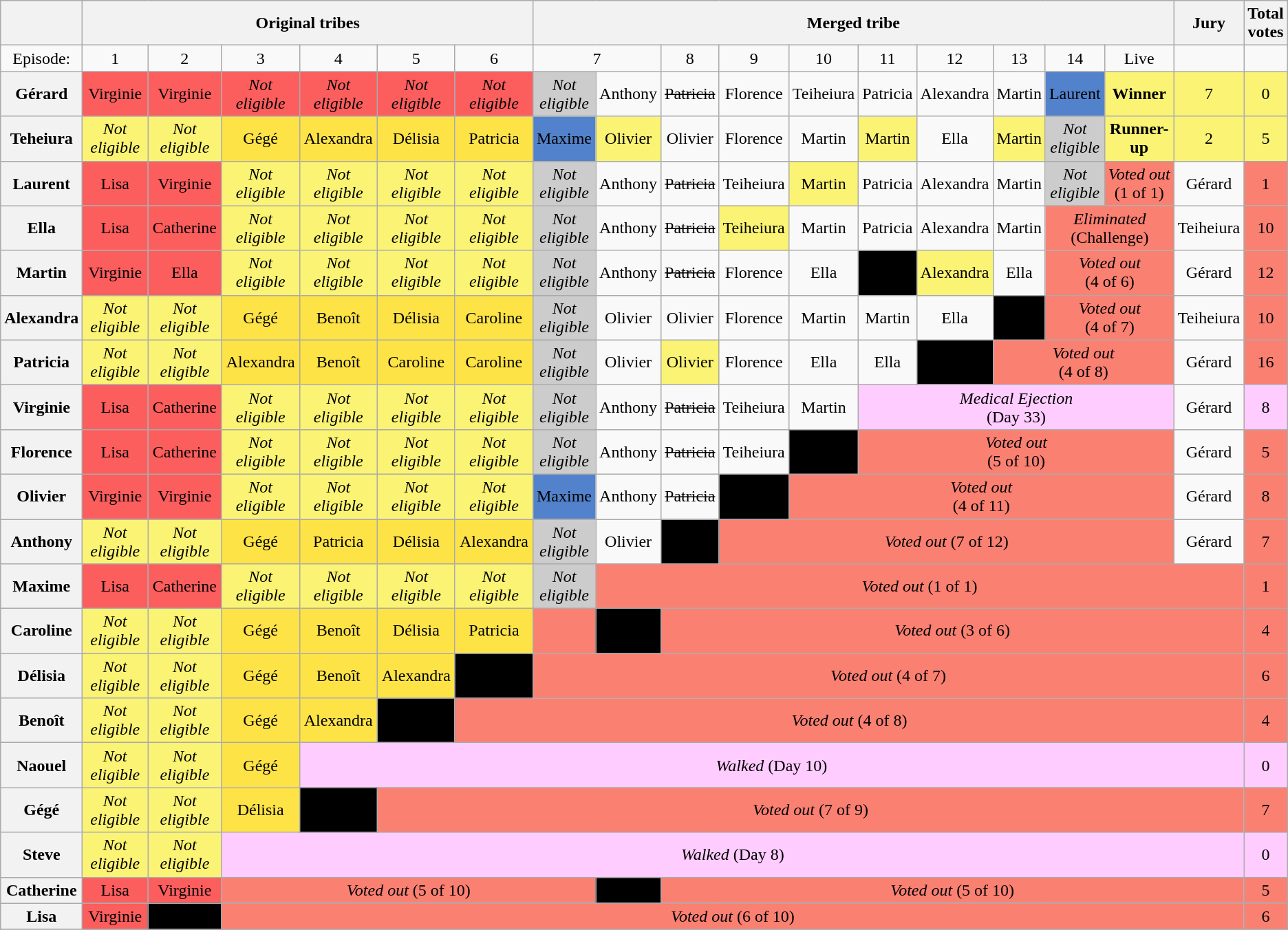<table class="wikitable" style="text-align:center">
<tr>
<th></th>
<th colspan="6">Original tribes</th>
<th colspan="10">Merged tribe</th>
<th>Jury</th>
<th>Total<br>votes</th>
</tr>
<tr>
<td>Episode:</td>
<td align="center">1</td>
<td align="center">2</td>
<td align="center">3</td>
<td align="center">4</td>
<td align="center">5</td>
<td align="center">6</td>
<td colspan="2" align="center">7</td>
<td align="center">8</td>
<td align="center">9</td>
<td align="center">10</td>
<td align="center">11</td>
<td align="center">12</td>
<td align="center">13</td>
<td align="center">14</td>
<td align="center">Live</td>
<td></td>
</tr>
<tr>
<th>Gérard</th>
<td bgcolor="#FC5D5D">Virginie</td>
<td bgcolor="#FC5D5D">Virginie</td>
<td bgcolor="#FC5D5D"><em>Not eligible</em></td>
<td bgcolor="#FC5D5D"><em>Not eligible</em></td>
<td bgcolor="#FC5D5D"><em>Not eligible</em></td>
<td bgcolor="#FC5D5D"><em>Not eligible</em></td>
<td style="background:#CCCCCC; text-align:center"><em>Not<br>eligible</em></td>
<td>Anthony</td>
<td><s>Patricia</s></td>
<td>Florence</td>
<td>Teiheiura</td>
<td>Patricia</td>
<td>Alexandra</td>
<td>Martin</td>
<td bgcolor="#5282cb">Laurent</td>
<td style="background:#FBF373;"><strong>Winner</strong></td>
<td style="background:#FBF373;">7</td>
<td style="background:#FBF373;">0</td>
</tr>
<tr>
<th>Teheiura</th>
<td style="background:#FBF373;"><em>Not eligible</em></td>
<td style="background:#FBF373;"><em>Not eligible</em></td>
<td bgcolor="#FEE347">Gégé</td>
<td bgcolor="#FEE347">Alexandra</td>
<td bgcolor="#FEE347">Délisia</td>
<td bgcolor="#FEE347">Patricia</td>
<td bgcolor="#5282cb">Maxime</td>
<td style="background:#FBF373;">Olivier</td>
<td>Olivier</td>
<td>Florence</td>
<td>Martin</td>
<td style="background:#FBF373;">Martin</td>
<td>Ella</td>
<td style="background:#FBF373;">Martin</td>
<td style="background:#CCCCCC; text-align:center"><em>Not<br>eligible</em></td>
<td style="background:#FBF373;"><strong>Runner-up</strong></td>
<td style="background:#FBF373;">2</td>
<td style="background:#FBF373;">5</td>
</tr>
<tr>
<th>Laurent</th>
<td bgcolor="#FC5D5D">Lisa</td>
<td bgcolor="#FC5D5D">Virginie</td>
<td style="background:#FBF373;"><em>Not eligible</em></td>
<td style="background:#FBF373;"><em>Not eligible</em></td>
<td style="background:#FBF373;"><em>Not eligible</em></td>
<td style="background:#FBF373;"><em>Not eligible</em></td>
<td style="background:#CCCCCC; text-align:center"><em>Not<br>eligible</em></td>
<td>Anthony</td>
<td><s>Patricia</s></td>
<td>Teiheiura</td>
<td style="background:#FBF373;">Martin</td>
<td>Patricia</td>
<td>Alexandra</td>
<td>Martin</td>
<td style="background:#CCCCCC; text-align:center"><em>Not<br>eligible</em></td>
<td colspan="1" style="background:#fa8072"><em>Voted out</em><br>(1 of 1)</td>
<td>Gérard</td>
<td style="background:#fa8072">1</td>
</tr>
<tr>
<th>Ella</th>
<td bgcolor="#FC5D5D">Lisa</td>
<td bgcolor="#FC5D5D">Catherine</td>
<td style="background:#FBF373;"><em>Not eligible</em></td>
<td style="background:#FBF373;"><em>Not eligible</em></td>
<td style="background:#FBF373;"><em>Not eligible</em></td>
<td style="background:#FBF373;"><em>Not eligible</em></td>
<td style="background:#CCCCCC; text-align:center"><em>Not<br>eligible</em></td>
<td>Anthony</td>
<td><s>Patricia</s></td>
<td style="background:#FBF373;">Teiheiura</td>
<td>Martin</td>
<td>Patricia</td>
<td>Alexandra</td>
<td>Martin</td>
<td colspan="2" style="background:#fa8072"><em>Eliminated</em><br>(Challenge)</td>
<td>Teiheiura</td>
<td style="background:#fa8072">10</td>
</tr>
<tr>
<th>Martin</th>
<td bgcolor="#FC5D5D">Virginie</td>
<td bgcolor="#FC5D5D">Ella</td>
<td style="background:#FBF373;"><em>Not eligible</em></td>
<td style="background:#FBF373;"><em>Not eligible</em></td>
<td style="background:#FBF373;"><em>Not eligible</em></td>
<td style="background:#FBF373;"><em>Not eligible</em></td>
<td style="background:#CCCCCC; text-align:center"><em>Not<br>eligible</em></td>
<td>Anthony</td>
<td><s>Patricia</s></td>
<td>Florence</td>
<td>Ella</td>
<td bgcolor="#000000"></td>
<td style="background:#FBF373;">Alexandra</td>
<td>Ella</td>
<td colspan="2" style="background:#fa8072"><em>Voted out</em><br>(4 of 6)</td>
<td>Gérard</td>
<td style="background:#fa8072">12</td>
</tr>
<tr>
<th>Alexandra</th>
<td style="background:#FBF373;"><em>Not eligible</em></td>
<td style="background:#FBF373;"><em>Not eligible</em></td>
<td bgcolor="#FEE347">Gégé</td>
<td bgcolor="#FEE347">Benoît</td>
<td bgcolor="#FEE347">Délisia</td>
<td bgcolor="#FEE347">Caroline</td>
<td style="background:#CCCCCC; text-align:center"><em>Not<br>eligible</em></td>
<td>Olivier</td>
<td>Olivier</td>
<td>Florence</td>
<td>Martin</td>
<td>Martin</td>
<td>Ella</td>
<td bgcolor="#000000"></td>
<td colspan="2" style="background:#fa8072"><em>Voted out</em><br>(4 of 7)</td>
<td>Teiheiura</td>
<td style="background:#fa8072">10</td>
</tr>
<tr>
<th>Patricia</th>
<td style="background:#FBF373;"><em>Not eligible</em></td>
<td style="background:#FBF373;"><em>Not eligible</em></td>
<td bgcolor="#FEE347">Alexandra</td>
<td bgcolor="#FEE347">Benoît</td>
<td bgcolor="#FEE347">Caroline</td>
<td bgcolor="#FEE347">Caroline</td>
<td style="background:#CCCCCC; text-align:center"><em>Not<br>eligible</em></td>
<td>Olivier</td>
<td style="background:#FBF373;">Olivier</td>
<td>Florence</td>
<td>Ella</td>
<td>Ella</td>
<td bgcolor="#000000"></td>
<td colspan="3" style="background:#fa8072"><em>Voted out</em><br>(4 of 8)</td>
<td>Gérard</td>
<td style="background:#fa8072">16</td>
</tr>
<tr>
<th>Virginie</th>
<td bgcolor="#FC5D5D">Lisa</td>
<td bgcolor="#FC5D5D">Catherine</td>
<td style="background:#FBF373;"><em>Not eligible</em></td>
<td style="background:#FBF373;"><em>Not eligible</em></td>
<td style="background:#FBF373;"><em>Not eligible</em></td>
<td style="background:#FBF373;"><em>Not eligible</em></td>
<td style="background:#CCCCCC; text-align:center"><em>Not<br>eligible</em></td>
<td>Anthony</td>
<td><s>Patricia</s></td>
<td>Teiheiura</td>
<td>Martin</td>
<td colspan="5" style="background:#FFCCFF"><em>Medical Ejection</em><br>(Day 33)</td>
<td>Gérard</td>
<td style="background:#FFCCFF">8</td>
</tr>
<tr>
<th>Florence</th>
<td bgcolor="#FC5D5D">Lisa</td>
<td bgcolor="#FC5D5D">Catherine</td>
<td style="background:#FBF373;"><em>Not eligible</em></td>
<td style="background:#FBF373;"><em>Not eligible</em></td>
<td style="background:#FBF373;"><em>Not eligible</em></td>
<td style="background:#FBF373;"><em>Not eligible</em></td>
<td style="background:#CCCCCC; text-align:center"><em>Not<br>eligible</em></td>
<td>Anthony</td>
<td><s>Patricia</s></td>
<td>Teiheiura</td>
<td bgcolor="#000000"></td>
<td colspan="5" style="background:#fa8072"><em>Voted out</em><br>(5 of 10)</td>
<td>Gérard</td>
<td style="background:#fa8072">5</td>
</tr>
<tr>
<th>Olivier</th>
<td bgcolor="#FC5D5D">Virginie</td>
<td bgcolor="#FC5D5D">Virginie</td>
<td style="background:#FBF373;"><em>Not eligible</em></td>
<td style="background:#FBF373;"><em>Not eligible</em></td>
<td style="background:#FBF373;"><em>Not eligible</em></td>
<td style="background:#FBF373;"><em>Not eligible</em></td>
<td bgcolor="#5282cb">Maxime</td>
<td>Anthony</td>
<td><s>Patricia</s></td>
<td bgcolor="#000000"></td>
<td colspan="6" style="background:#fa8072"><em>Voted out</em><br>(4 of 11)</td>
<td>Gérard</td>
<td style="background:#fa8072">8</td>
</tr>
<tr>
<th>Anthony</th>
<td style="background:#FBF373;"><em>Not eligible</em></td>
<td style="background:#FBF373;"><em>Not eligible</em></td>
<td bgcolor="#FEE347">Gégé</td>
<td bgcolor="#FEE347">Patricia</td>
<td bgcolor="#FEE347">Délisia</td>
<td bgcolor="#FEE347">Alexandra</td>
<td style="background:#CCCCCC; text-align:center"><em>Not<br>eligible</em></td>
<td>Olivier</td>
<td bgcolor="#000000"></td>
<td colspan="7" style="background:#fa8072"><em>Voted out</em> (7 of 12)</td>
<td>Gérard</td>
<td style="background:#fa8072">7</td>
</tr>
<tr>
<th>Maxime</th>
<td bgcolor="#FC5D5D">Lisa</td>
<td bgcolor="#FC5D5D">Catherine</td>
<td style="background:#FBF373;"><em>Not eligible</em></td>
<td style="background:#FBF373;"><em>Not eligible</em></td>
<td style="background:#FBF373;"><em>Not eligible</em></td>
<td style="background:#FBF373;"><em>Not eligible</em></td>
<td style="background:#CCCCCC; text-align:center"><em>Not<br>eligible</em></td>
<td colspan="10" style="background:#fa8072"><em>Voted out</em> (1 of 1)</td>
<td style="background:#fa8072">1</td>
</tr>
<tr>
<th>Caroline</th>
<td style="background:#FBF373;"><em>Not eligible</em></td>
<td style="background:#FBF373;"><em>Not eligible</em></td>
<td bgcolor="#FEE347">Gégé</td>
<td bgcolor="#FEE347">Benoît</td>
<td bgcolor="#FEE347">Délisia</td>
<td bgcolor="#FEE347">Patricia</td>
<td colspan="1" style="background:#fa8072"></td>
<td bgcolor="#000000"></td>
<td colspan="9" style="background:#fa8072"><em>Voted out</em> (3 of 6)</td>
<td style="background:#fa8072">4</td>
</tr>
<tr>
<th>Délisia</th>
<td style="background:#FBF373;"><em>Not eligible</em></td>
<td style="background:#FBF373;"><em>Not eligible</em></td>
<td bgcolor="#FEE347">Gégé</td>
<td bgcolor="#FEE347">Benoît</td>
<td bgcolor="#FEE347">Alexandra</td>
<td bgcolor="#000000"></td>
<td colspan="11" style="background:#fa8072"><em>Voted out</em> (4 of 7)</td>
<td style="background:#fa8072">6</td>
</tr>
<tr>
<th>Benoît</th>
<td style="background:#FBF373;"><em>Not eligible</em></td>
<td style="background:#FBF373;"><em>Not eligible</em></td>
<td bgcolor="#FEE347">Gégé</td>
<td bgcolor="#FEE347">Alexandra</td>
<td bgcolor="#000000"></td>
<td colspan="12" style="background:#fa8072"><em>Voted out</em> (4 of 8)</td>
<td style="background:#fa8072">4</td>
</tr>
<tr>
<th>Naouel</th>
<td style="background:#FBF373;"><em>Not eligible</em></td>
<td style="background:#FBF373;"><em>Not eligible</em></td>
<td bgcolor="#FEE347">Gégé</td>
<td colspan="14" style="background:#FFCCFF"><em>Walked</em> (Day 10)</td>
<td style="background:#FFCCFF">0</td>
</tr>
<tr>
<th>Gégé</th>
<td style="background:#FBF373;"><em>Not eligible</em></td>
<td style="background:#FBF373;"><em>Not eligible</em></td>
<td bgcolor="#FEE347">Délisia</td>
<td bgcolor="#000000"></td>
<td colspan="13" style="background:#fa8072"><em>Voted out</em> (7 of 9)</td>
<td style="background:#fa8072">7</td>
</tr>
<tr>
<th>Steve</th>
<td style="background:#FBF373;"><em>Not eligible</em></td>
<td style="background:#FBF373;"><em>Not eligible</em></td>
<td colspan="15" style="background:#FFCCFF"><em>Walked</em> (Day 8)</td>
<td style="background:#FFCCFF">0</td>
</tr>
<tr>
<th>Catherine</th>
<td bgcolor="#FC5D5D">Lisa</td>
<td bgcolor="#FC5D5D">Virginie</td>
<td colspan="5" style="background:#fa8072"><em>Voted out</em> (5 of 10)</td>
<td bgcolor="#000000"></td>
<td colspan="9" style="background:#fa8072"><em>Voted out</em> (5 of 10)</td>
<td style="background:#fa8072">5</td>
</tr>
<tr>
<th>Lisa</th>
<td bgcolor="#FC5D5D">Virginie</td>
<td bgcolor="#000000"></td>
<td colspan="15" style="background:#fa8072"><em>Voted out</em> (6 of 10)</td>
<td style="background:#fa8072">6</td>
</tr>
<tr>
</tr>
</table>
